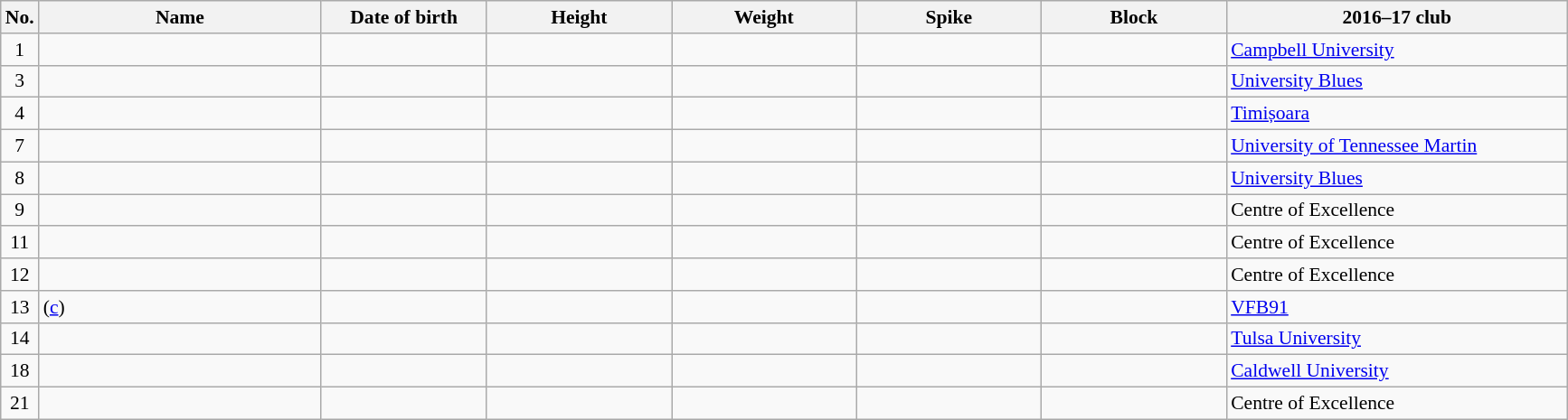<table class="wikitable sortable" style="font-size:90%; text-align:center;">
<tr>
<th>No.</th>
<th style="width:14em">Name</th>
<th style="width:8em">Date of birth</th>
<th style="width:9em">Height</th>
<th style="width:9em">Weight</th>
<th style="width:9em">Spike</th>
<th style="width:9em">Block</th>
<th style="width:17em">2016–17 club</th>
</tr>
<tr>
<td>1</td>
<td align=left></td>
<td align=right></td>
<td></td>
<td></td>
<td></td>
<td></td>
<td align="left"> <a href='#'>Campbell University</a></td>
</tr>
<tr>
<td>3</td>
<td align=left></td>
<td align=right></td>
<td></td>
<td></td>
<td></td>
<td></td>
<td align="left"> <a href='#'>University Blues</a></td>
</tr>
<tr>
<td>4</td>
<td align=left></td>
<td align=right></td>
<td></td>
<td></td>
<td></td>
<td></td>
<td align="left"> <a href='#'>Timișoara</a></td>
</tr>
<tr>
<td>7</td>
<td align=left></td>
<td align=right></td>
<td></td>
<td></td>
<td></td>
<td></td>
<td align="left"> <a href='#'>University of Tennessee Martin</a></td>
</tr>
<tr>
<td>8</td>
<td align=left></td>
<td align=right></td>
<td></td>
<td></td>
<td></td>
<td></td>
<td align="left"> <a href='#'>University Blues</a></td>
</tr>
<tr>
<td>9</td>
<td align=left></td>
<td align=right></td>
<td></td>
<td></td>
<td></td>
<td></td>
<td align="left"> Centre of Excellence</td>
</tr>
<tr>
<td>11</td>
<td align=left></td>
<td align=right></td>
<td></td>
<td></td>
<td></td>
<td></td>
<td align="left"> Centre of Excellence</td>
</tr>
<tr>
<td>12</td>
<td align=left></td>
<td align=right></td>
<td></td>
<td></td>
<td></td>
<td></td>
<td align="left"> Centre of Excellence</td>
</tr>
<tr>
<td>13</td>
<td align=left> (<a href='#'>c</a>)</td>
<td align="right"></td>
<td></td>
<td></td>
<td></td>
<td></td>
<td align="left"> <a href='#'>VFB91</a></td>
</tr>
<tr>
<td>14</td>
<td align=left></td>
<td align=right></td>
<td></td>
<td></td>
<td></td>
<td></td>
<td align="left"> <a href='#'>Tulsa University</a></td>
</tr>
<tr>
<td>18</td>
<td align=left></td>
<td align=right></td>
<td></td>
<td></td>
<td></td>
<td></td>
<td align="left"> <a href='#'>Caldwell University</a></td>
</tr>
<tr>
<td>21</td>
<td align=left></td>
<td align=right></td>
<td></td>
<td></td>
<td></td>
<td></td>
<td align="left"> Centre of Excellence</td>
</tr>
</table>
